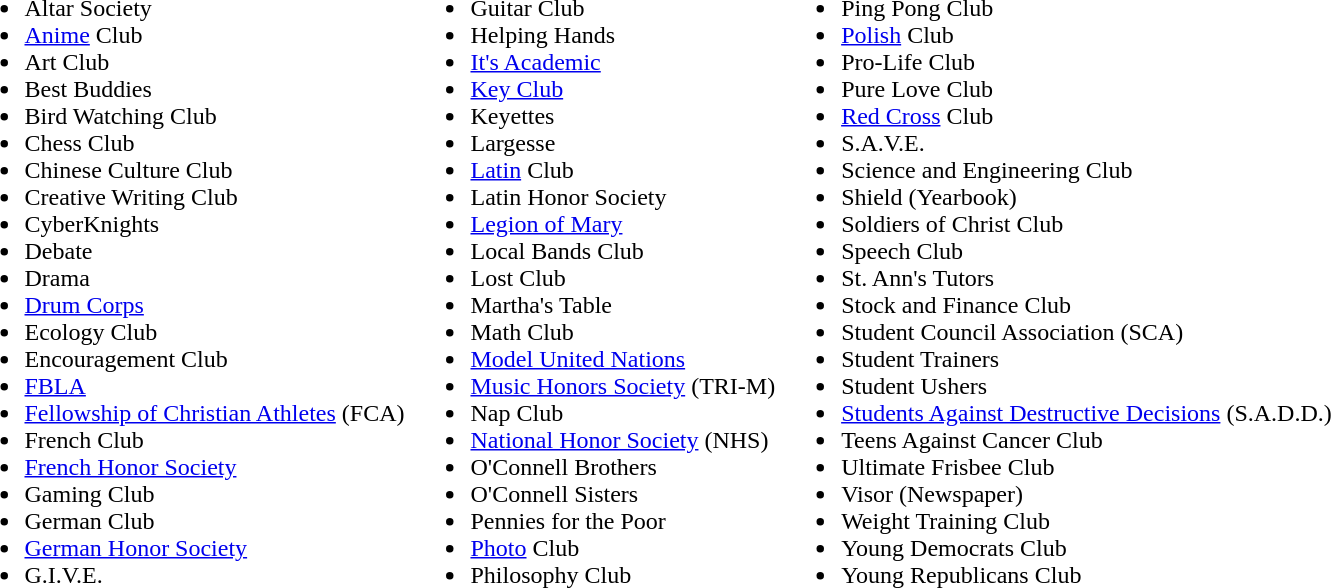<table border="0">
<tr>
<td valign="top"><br><ul><li>Altar Society</li><li><a href='#'>Anime</a> Club</li><li>Art Club</li><li>Best Buddies</li><li>Bird Watching Club</li><li>Chess Club</li><li>Chinese Culture Club</li><li>Creative Writing Club</li><li>CyberKnights</li><li>Debate</li><li>Drama</li><li><a href='#'>Drum Corps</a></li><li>Ecology Club</li><li>Encouragement Club</li><li><a href='#'>FBLA</a></li><li><a href='#'>Fellowship of Christian Athletes</a> (FCA)</li><li>French Club</li><li><a href='#'>French Honor Society</a></li><li>Gaming Club</li><li>German Club</li><li><a href='#'>German Honor Society</a></li><li>G.I.V.E.</li></ul></td>
<td valign="top"><br><ul><li>Guitar Club</li><li>Helping Hands</li><li><a href='#'>It's Academic</a></li><li><a href='#'>Key Club</a></li><li>Keyettes</li><li>Largesse</li><li><a href='#'>Latin</a> Club</li><li>Latin Honor Society</li><li><a href='#'>Legion of Mary</a></li><li>Local Bands Club</li><li>Lost Club</li><li>Martha's Table</li><li>Math Club</li><li><a href='#'>Model United Nations</a></li><li><a href='#'>Music Honors Society</a> (TRI-M)</li><li>Nap Club</li><li><a href='#'>National Honor Society</a> (NHS)</li><li>O'Connell Brothers</li><li>O'Connell Sisters</li><li>Pennies for the Poor</li><li><a href='#'>Photo</a> Club</li><li>Philosophy Club</li></ul></td>
<td valign="top"><br><ul><li>Ping Pong Club</li><li><a href='#'>Polish</a> Club</li><li>Pro-Life Club</li><li>Pure Love Club</li><li><a href='#'>Red Cross</a> Club</li><li>S.A.V.E.</li><li>Science and Engineering Club</li><li>Shield (Yearbook)</li><li>Soldiers of Christ Club</li><li>Speech Club</li><li>St. Ann's Tutors</li><li>Stock and Finance Club</li><li>Student Council Association (SCA)</li><li>Student Trainers</li><li>Student Ushers</li><li><a href='#'>Students Against Destructive Decisions</a> (S.A.D.D.)</li><li>Teens Against Cancer Club</li><li>Ultimate Frisbee Club</li><li>Visor (Newspaper)</li><li>Weight Training Club</li><li>Young Democrats Club</li><li>Young Republicans Club</li></ul></td>
</tr>
</table>
